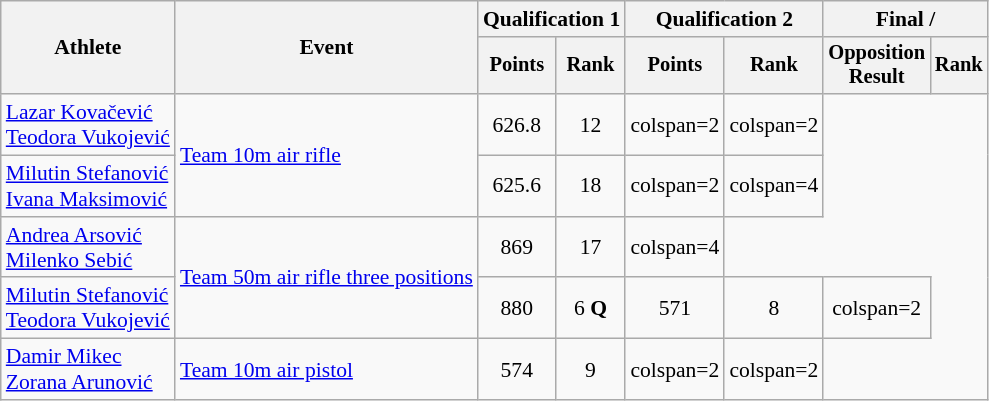<table class="wikitable" style="text-align:center; font-size:90%">
<tr>
<th rowspan=2>Athlete</th>
<th rowspan=2>Event</th>
<th colspan=2>Qualification 1</th>
<th colspan=2>Qualification 2</th>
<th colspan=2>Final / </th>
</tr>
<tr style="font-size:95%">
<th>Points</th>
<th>Rank</th>
<th>Points</th>
<th>Rank</th>
<th>Opposition<br>Result</th>
<th>Rank</th>
</tr>
<tr align=center>
<td align=left><a href='#'>Lazar Kovačević</a><br><a href='#'>Teodora Vukojević</a></td>
<td align=left rowspan=2><a href='#'>Team 10m air rifle</a></td>
<td>626.8</td>
<td>12</td>
<td>colspan=2 </td>
<td>colspan=2 </td>
</tr>
<tr align=center>
<td align=left><a href='#'>Milutin Stefanović</a><br><a href='#'>Ivana Maksimović</a></td>
<td>625.6</td>
<td>18</td>
<td>colspan=2 </td>
<td>colspan=4 </td>
</tr>
<tr align=center>
<td align=left><a href='#'>Andrea Arsović</a><br><a href='#'>Milenko Sebić</a></td>
<td align=left rowspan=2><a href='#'>Team 50m air rifle three positions</a></td>
<td>869</td>
<td>17</td>
<td>colspan=4 </td>
</tr>
<tr align=center>
<td align=left><a href='#'>Milutin Stefanović</a><br><a href='#'>Teodora Vukojević</a></td>
<td>880</td>
<td>6 <strong>Q</strong></td>
<td>571</td>
<td>8</td>
<td>colspan=2 </td>
</tr>
<tr align=center>
<td align=left><a href='#'>Damir Mikec</a><br><a href='#'>Zorana Arunović</a></td>
<td align=left><a href='#'>Team 10m air pistol</a></td>
<td>574</td>
<td>9</td>
<td>colspan=2 </td>
<td>colspan=2 </td>
</tr>
</table>
